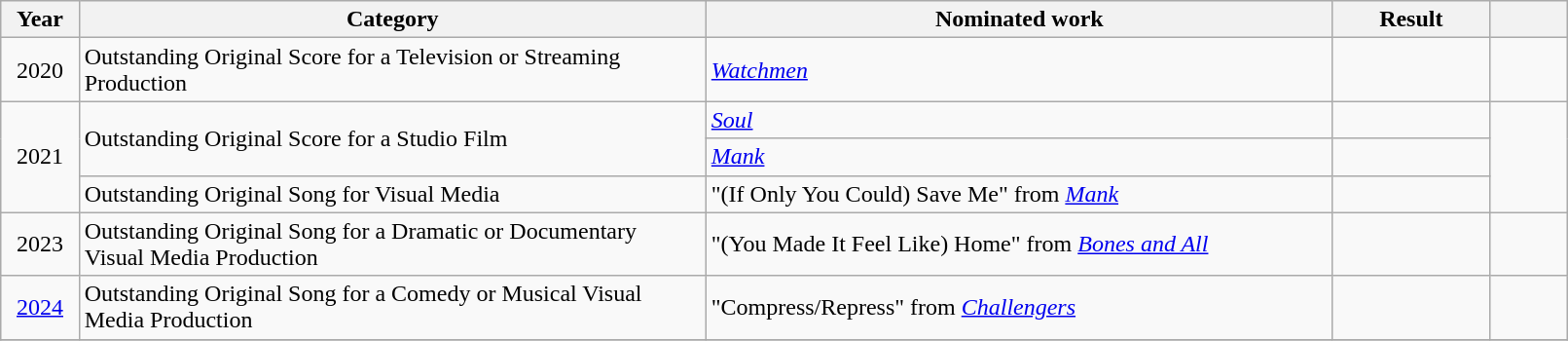<table class="wikitable" style="width:85%;">
<tr>
<th width=5%>Year</th>
<th style="width:40%;">Category</th>
<th style="width:40%;">Nominated work</th>
<th style="width:10%;">Result</th>
<th width=5%></th>
</tr>
<tr>
<td style="text-align:center;">2020</td>
<td>Outstanding Original Score for a Television or Streaming Production</td>
<td><em><a href='#'>Watchmen</a></em></td>
<td></td>
<td align="center"></td>
</tr>
<tr>
<td rowspan="3" style="text-align:center;">2021</td>
<td rowspan="2">Outstanding Original Score for a Studio Film</td>
<td><em><a href='#'>Soul</a></em></td>
<td></td>
<td rowspan="3" align="center"></td>
</tr>
<tr>
<td><em><a href='#'>Mank</a></em></td>
<td></td>
</tr>
<tr>
<td>Outstanding Original Song for Visual Media</td>
<td>"(If Only You Could) Save Me" from <em><a href='#'>Mank</a></em></td>
<td></td>
</tr>
<tr>
<td style="text-align:center;">2023</td>
<td>Outstanding Original Song for a Dramatic or Documentary Visual Media Production</td>
<td>"(You Made It Feel Like) Home" from <em><a href='#'>Bones and All</a></em></td>
<td></td>
<td align="center"></td>
</tr>
<tr>
<td style="text-align:center;"><a href='#'>2024</a></td>
<td>Outstanding Original Song for a Comedy or Musical Visual Media Production</td>
<td>"Compress/Repress" from <em><a href='#'>Challengers</a></em></td>
<td></td>
<td align="center"></td>
</tr>
<tr>
</tr>
</table>
